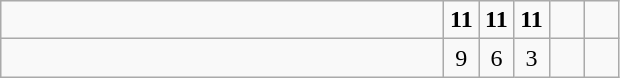<table class="wikitable">
<tr>
<td style="width:18em"><strong></strong></td>
<td align=center style="width:1em"><strong>11</strong></td>
<td align=center style="width:1em"><strong>11</strong></td>
<td align=center style="width:1em"><strong>11</strong></td>
<td align=center style="width:1em"></td>
<td align=center style="width:1em"></td>
</tr>
<tr>
<td style="width:18em"></td>
<td align=center style="width:1em">9</td>
<td align=center style="width:1em">6</td>
<td align=center style="width:1em">3</td>
<td align=center style="width:1em"></td>
<td align=center style="width:1em"></td>
</tr>
</table>
